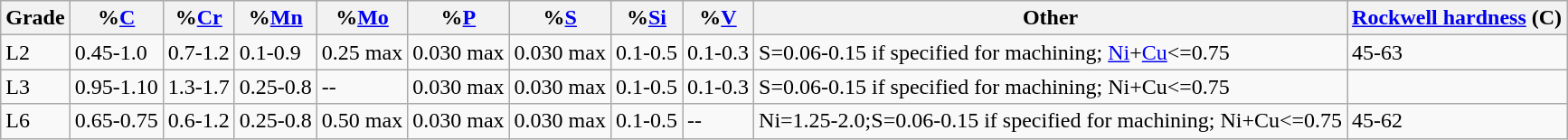<table class="wikitable">
<tr>
<th>Grade</th>
<th>%<a href='#'>C</a></th>
<th>%<a href='#'>Cr</a></th>
<th>%<a href='#'>Mn</a></th>
<th>%<a href='#'>Mo</a></th>
<th>%<a href='#'>P</a></th>
<th>%<a href='#'>S</a></th>
<th>%<a href='#'>Si</a></th>
<th>%<a href='#'>V</a></th>
<th>Other</th>
<th><a href='#'>Rockwell hardness</a> (C)</th>
</tr>
<tr>
<td>L2</td>
<td>0.45-1.0</td>
<td>0.7-1.2</td>
<td>0.1-0.9</td>
<td>0.25 max</td>
<td>0.030 max</td>
<td>0.030 max</td>
<td>0.1-0.5</td>
<td>0.1-0.3</td>
<td>S=0.06-0.15 if specified for machining; <a href='#'>Ni</a>+<a href='#'>Cu</a><=0.75</td>
<td>45-63</td>
</tr>
<tr>
<td>L3</td>
<td>0.95-1.10</td>
<td>1.3-1.7</td>
<td>0.25-0.8</td>
<td>--</td>
<td>0.030 max</td>
<td>0.030 max</td>
<td>0.1-0.5</td>
<td>0.1-0.3</td>
<td>S=0.06-0.15 if specified for machining; Ni+Cu<=0.75</td>
</tr>
<tr>
<td>L6</td>
<td>0.65-0.75</td>
<td>0.6-1.2</td>
<td>0.25-0.8</td>
<td>0.50 max</td>
<td>0.030 max</td>
<td>0.030 max</td>
<td>0.1-0.5</td>
<td>--</td>
<td>Ni=1.25-2.0;S=0.06-0.15 if specified for machining; Ni+Cu<=0.75</td>
<td>45-62</td>
</tr>
</table>
